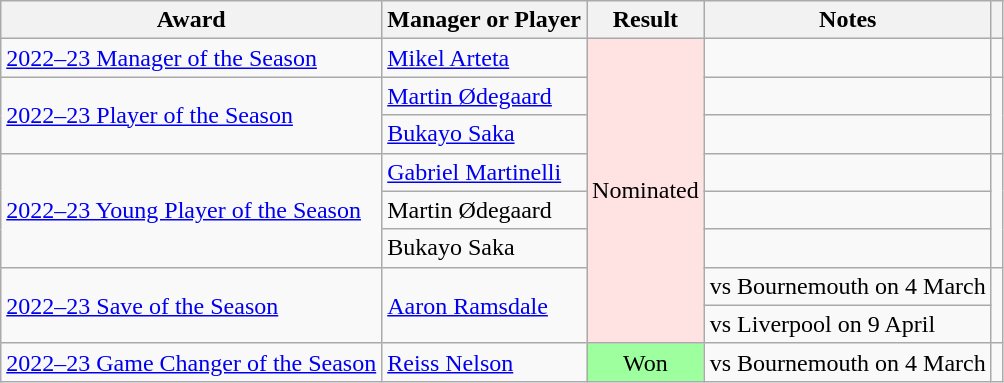<table class="wikitable" style="text-align:center;">
<tr>
<th>Award</th>
<th>Manager or Player</th>
<th>Result</th>
<th>Notes</th>
<th></th>
</tr>
<tr>
<td style="text-align:left;"><a href='#'>2022–23 Manager of the Season</a></td>
<td style="text-align:left;"> <a href='#'>Mikel Arteta</a></td>
<td rowspan="8" style="background:#ffe3e3;">Nominated</td>
<td style="text-align:left;"></td>
<td></td>
</tr>
<tr>
<td rowspan="2" style="text-align:left;"><a href='#'>2022–23 Player of the Season</a></td>
<td style="text-align:left;"> <a href='#'>Martin Ødegaard</a></td>
<td style="text-align:left;"></td>
<td rowspan="2"></td>
</tr>
<tr>
<td style="text-align:left;"> <a href='#'>Bukayo Saka</a></td>
<td style="text-align:left;"></td>
</tr>
<tr>
<td rowspan="3" style="text-align:left;"><a href='#'>2022–23 Young Player of the Season</a></td>
<td style="text-align:left;"> <a href='#'>Gabriel Martinelli</a></td>
<td style="text-align:left;"></td>
<td rowspan="3"></td>
</tr>
<tr>
<td style="text-align:left;"> Martin Ødegaard</td>
<td style="text-align:left;"></td>
</tr>
<tr>
<td style="text-align:left;"> Bukayo Saka</td>
<td style="text-align:left;"></td>
</tr>
<tr>
<td rowspan="2" style="text-align:left;"><a href='#'>2022–23 Save of the Season</a></td>
<td rowspan="2" style="text-align:left;"> <a href='#'>Aaron Ramsdale</a></td>
<td style="text-align:left;">vs Bournemouth on 4 March</td>
<td rowspan="2"></td>
</tr>
<tr>
<td style="text-align:left;">vs Liverpool on 9 April</td>
</tr>
<tr>
<td style="text-align:left;"><a href='#'>2022–23 Game Changer of the Season</a></td>
<td style="text-align:left;"> <a href='#'>Reiss Nelson</a></td>
<td style="background:#9eff9e;">Won</td>
<td style="text-align:left;">vs Bournemouth on 4 March</td>
<td></td>
</tr>
</table>
